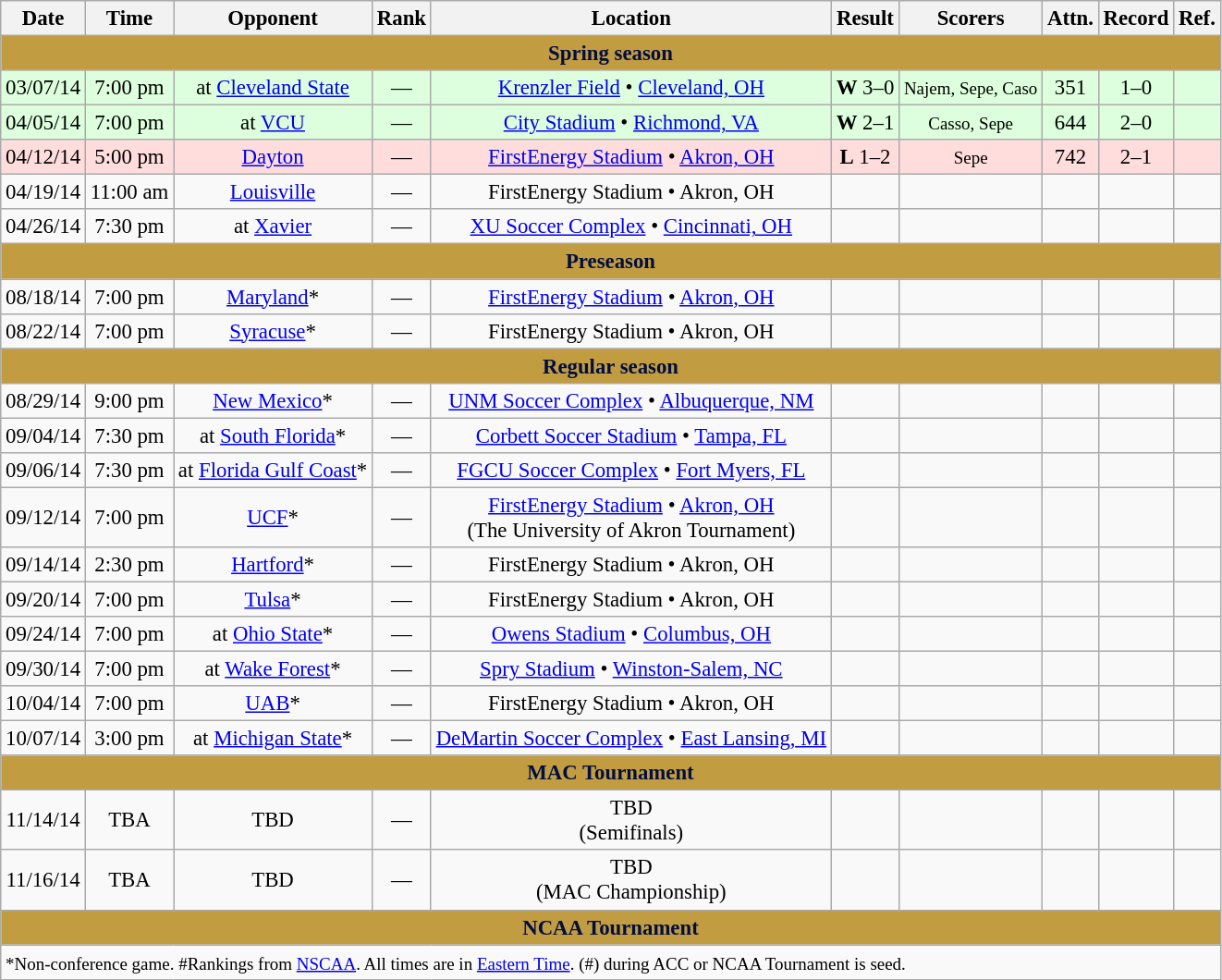<table class="wikitable" style="font-size:95%; text-align:center">
<tr>
<th>Date</th>
<th>Time</th>
<th>Opponent</th>
<th>Rank</th>
<th>Location</th>
<th>Result</th>
<th>Scorers</th>
<th>Attn.</th>
<th>Record</th>
<th>Ref.</th>
</tr>
<tr>
<th colspan=10 style="background:#C29C41; color:#000E41;">Spring season</th>
</tr>
<tr style="background:#dfd;">
<td> 03/07/14</td>
<td> 7:00 pm</td>
<td> at <a href='#'>Cleveland State</a></td>
<td> —</td>
<td> <a href='#'>Krenzler Field</a> • <a href='#'>Cleveland, OH</a></td>
<td> <strong>W</strong> 3–0</td>
<td> <small>Najem, Sepe, Caso</small></td>
<td> 351</td>
<td> 1–0</td>
<td> </td>
</tr>
<tr style="background:#dfd;">
<td> 04/05/14</td>
<td> 7:00 pm</td>
<td> at <a href='#'>VCU</a></td>
<td> —</td>
<td> <a href='#'>City Stadium</a> • <a href='#'>Richmond, VA</a></td>
<td> <strong>W</strong> 2–1</td>
<td> <small>Casso, Sepe</small></td>
<td> 644</td>
<td> 2–0</td>
<td> </td>
</tr>
<tr style="background:#fdd;">
<td> 04/12/14</td>
<td> 5:00 pm</td>
<td> <a href='#'>Dayton</a></td>
<td> —</td>
<td> <a href='#'>FirstEnergy Stadium</a> • <a href='#'>Akron, OH</a></td>
<td> <strong>L</strong> 1–2</td>
<td> <small>Sepe</small></td>
<td> 742</td>
<td> 2–1</td>
<td> </td>
</tr>
<tr>
<td> 04/19/14</td>
<td> 11:00 am</td>
<td> <a href='#'>Louisville</a></td>
<td> —</td>
<td> FirstEnergy Stadium • Akron, OH</td>
<td></td>
<td></td>
<td></td>
<td></td>
<td></td>
</tr>
<tr>
<td> 04/26/14</td>
<td> 7:30 pm</td>
<td> at <a href='#'>Xavier</a></td>
<td> —</td>
<td> <a href='#'>XU Soccer Complex</a> • <a href='#'>Cincinnati, OH</a></td>
<td></td>
<td>  </td>
<td></td>
<td></td>
<td></td>
</tr>
<tr>
<th colspan=10 style="background:#C29C41; color:#000E41;">Preseason</th>
</tr>
<tr>
<td> 08/18/14</td>
<td>7:00 pm</td>
<td> <a href='#'>Maryland</a>*</td>
<td>—</td>
<td><a href='#'>FirstEnergy Stadium</a> • <a href='#'>Akron, OH</a></td>
<td></td>
<td></td>
<td></td>
<td></td>
<td></td>
</tr>
<tr>
<td> 08/22/14</td>
<td>7:00 pm</td>
<td> <a href='#'>Syracuse</a>*</td>
<td>—</td>
<td>FirstEnergy Stadium • Akron, OH</td>
<td></td>
<td></td>
<td></td>
<td></td>
<td></td>
</tr>
<tr>
<th colspan=10 style="background:#C29C41; color:#000E41;">Regular season</th>
</tr>
<tr>
<td> 08/29/14</td>
<td> 9:00 pm</td>
<td> <a href='#'>New Mexico</a>*</td>
<td> —</td>
<td> <a href='#'>UNM Soccer Complex</a> • <a href='#'>Albuquerque, NM</a></td>
<td></td>
<td>  </td>
<td></td>
<td></td>
<td></td>
</tr>
<tr>
<td> 09/04/14</td>
<td> 7:30 pm</td>
<td> at <a href='#'>South Florida</a>*</td>
<td> —</td>
<td> <a href='#'>Corbett Soccer Stadium</a> • <a href='#'>Tampa, FL</a></td>
<td></td>
<td>  </td>
<td></td>
<td></td>
<td></td>
</tr>
<tr>
<td> 09/06/14</td>
<td> 7:30 pm</td>
<td> at <a href='#'>Florida Gulf Coast</a>*</td>
<td> —</td>
<td> <a href='#'>FGCU Soccer Complex</a> • <a href='#'>Fort Myers, FL</a></td>
<td></td>
<td>  </td>
<td></td>
<td></td>
<td></td>
</tr>
<tr>
<td> 09/12/14</td>
<td> 7:00 pm</td>
<td> <a href='#'>UCF</a>*</td>
<td> —</td>
<td> <a href='#'>FirstEnergy Stadium</a> • <a href='#'>Akron, OH</a><br>(The University of Akron Tournament)</td>
<td></td>
<td>  </td>
<td></td>
<td></td>
<td></td>
</tr>
<tr>
<td> 09/14/14</td>
<td> 2:30 pm</td>
<td> <a href='#'>Hartford</a>*</td>
<td> —</td>
<td> FirstEnergy Stadium • Akron, OH</td>
<td></td>
<td>  </td>
<td></td>
<td></td>
<td></td>
</tr>
<tr>
<td> 09/20/14</td>
<td> 7:00 pm</td>
<td> <a href='#'>Tulsa</a>*</td>
<td> —</td>
<td>FirstEnergy Stadium • Akron, OH</td>
<td></td>
<td>  </td>
<td></td>
<td></td>
<td></td>
</tr>
<tr>
<td> 09/24/14</td>
<td> 7:00 pm</td>
<td> at <a href='#'>Ohio State</a>*</td>
<td> —</td>
<td> <a href='#'>Owens Stadium</a> • <a href='#'>Columbus, OH</a></td>
<td></td>
<td>  </td>
<td></td>
<td></td>
<td></td>
</tr>
<tr>
<td> 09/30/14</td>
<td> 7:00 pm</td>
<td> at <a href='#'>Wake Forest</a>*</td>
<td> —</td>
<td> <a href='#'>Spry Stadium</a> • <a href='#'>Winston-Salem, NC</a></td>
<td></td>
<td>  </td>
<td></td>
<td></td>
<td></td>
</tr>
<tr>
<td> 10/04/14</td>
<td> 7:00 pm</td>
<td> <a href='#'>UAB</a>*</td>
<td> —</td>
<td>FirstEnergy Stadium • Akron, OH</td>
<td></td>
<td>  </td>
<td></td>
<td></td>
<td></td>
</tr>
<tr>
<td> 10/07/14</td>
<td> 3:00 pm</td>
<td> at <a href='#'>Michigan State</a>*</td>
<td> —</td>
<td> <a href='#'>DeMartin Soccer Complex</a> • <a href='#'>East Lansing, MI</a></td>
<td></td>
<td>  </td>
<td></td>
<td></td>
<td></td>
</tr>
<tr>
<th colspan=10 style="background:#C29C41; color:#000E41;">MAC Tournament</th>
</tr>
<tr>
<td> 11/14/14</td>
<td>TBA</td>
<td> TBD</td>
<td> —</td>
<td> TBD<br>(Semifinals)</td>
<td></td>
<td>  </td>
<td></td>
<td></td>
<td></td>
</tr>
<tr>
<td> 11/16/14</td>
<td>TBA</td>
<td> TBD</td>
<td> —</td>
<td> TBD<br>(MAC Championship)</td>
<td></td>
<td>  </td>
<td></td>
<td></td>
<td></td>
</tr>
<tr>
<th colspan=10 style="background:#C29C41; color:#000E41;">NCAA Tournament</th>
</tr>
<tr>
<td colspan="10" align="left"><small>*Non-conference game. #Rankings from <a href='#'>NSCAA</a>. All times are in <a href='#'>Eastern Time</a>. (#) during ACC or NCAA Tournament is seed.</small></td>
</tr>
</table>
